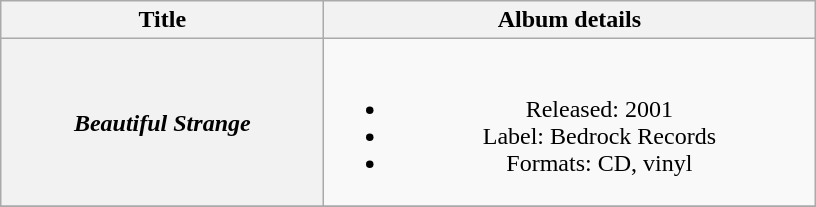<table class="wikitable plainrowheaders" style="text-align:center;">
<tr>
<th scope="col" rowspan="1" style="width:13em;">Title</th>
<th scope="col" rowspan="1" style="width:20em;">Album details</th>
</tr>
<tr>
<th scope="row"><em>Beautiful Strange</em></th>
<td><br><ul><li>Released: 2001</li><li>Label: Bedrock Records</li><li>Formats: CD, vinyl</li></ul></td>
</tr>
<tr>
</tr>
</table>
